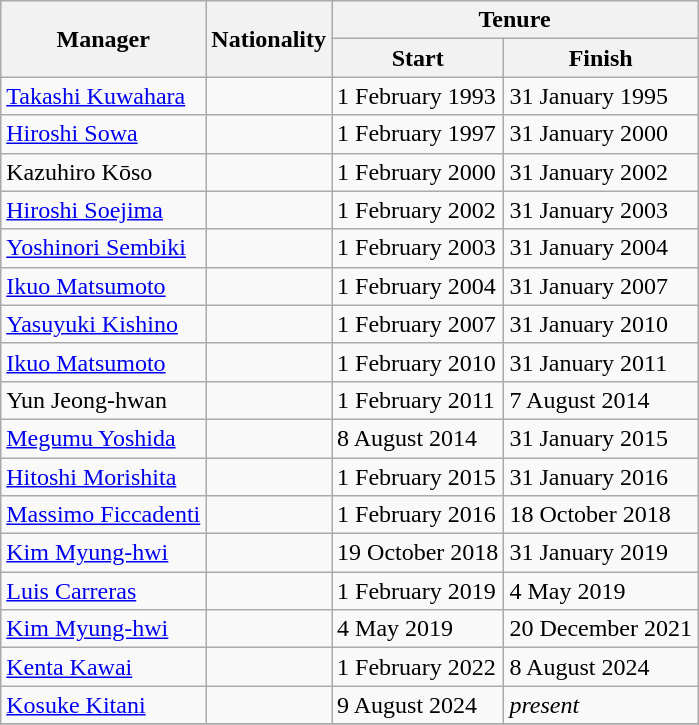<table class="wikitable">
<tr>
<th rowspan="2">Manager</th>
<th rowspan="2">Nationality</th>
<th colspan="2">Tenure</th>
</tr>
<tr>
<th>Start</th>
<th>Finish</th>
</tr>
<tr>
<td><a href='#'>Takashi Kuwahara</a></td>
<td></td>
<td>1 February 1993</td>
<td>31 January 1995<br></td>
</tr>
<tr>
<td><a href='#'>Hiroshi Sowa</a></td>
<td></td>
<td>1 February 1997</td>
<td>31 January 2000<br></td>
</tr>
<tr>
<td>Kazuhiro Kōso</td>
<td></td>
<td>1 February 2000</td>
<td>31 January 2002<br></td>
</tr>
<tr>
<td><a href='#'>Hiroshi Soejima</a></td>
<td></td>
<td>1 February 2002</td>
<td>31 January 2003<br></td>
</tr>
<tr>
<td><a href='#'>Yoshinori Sembiki</a></td>
<td></td>
<td>1 February 2003</td>
<td>31 January 2004<br></td>
</tr>
<tr>
<td><a href='#'>Ikuo Matsumoto</a></td>
<td></td>
<td>1 February 2004</td>
<td>31 January 2007<br></td>
</tr>
<tr>
<td><a href='#'>Yasuyuki Kishino</a></td>
<td></td>
<td>1 February 2007</td>
<td>31 January 2010<br></td>
</tr>
<tr>
<td><a href='#'>Ikuo Matsumoto</a></td>
<td></td>
<td>1 February 2010</td>
<td>31 January 2011<br></td>
</tr>
<tr>
<td>Yun Jeong-hwan</td>
<td></td>
<td>1 February 2011</td>
<td>7 August 2014<br></td>
</tr>
<tr>
<td><a href='#'>Megumu Yoshida</a></td>
<td></td>
<td>8 August 2014</td>
<td>31 January 2015<br></td>
</tr>
<tr>
<td><a href='#'>Hitoshi Morishita</a></td>
<td></td>
<td>1 February 2015</td>
<td>31 January 2016<br></td>
</tr>
<tr>
<td><a href='#'>Massimo Ficcadenti</a></td>
<td></td>
<td>1 February 2016</td>
<td>18 October 2018<br></td>
</tr>
<tr>
<td><a href='#'>Kim Myung-hwi</a></td>
<td></td>
<td>19 October 2018</td>
<td>31 January 2019<br></td>
</tr>
<tr>
<td><a href='#'>Luis Carreras</a></td>
<td></td>
<td>1 February 2019</td>
<td>4 May 2019<br></td>
</tr>
<tr>
<td><a href='#'>Kim Myung-hwi</a></td>
<td></td>
<td>4 May 2019</td>
<td>20 December 2021<br></td>
</tr>
<tr>
<td><a href='#'>Kenta Kawai</a></td>
<td></td>
<td>1 February 2022</td>
<td>8 August 2024<br></td>
</tr>
<tr>
<td><a href='#'>Kosuke Kitani</a></td>
<td></td>
<td>9 August 2024</td>
<td><em>present</em><br></td>
</tr>
<tr>
</tr>
</table>
